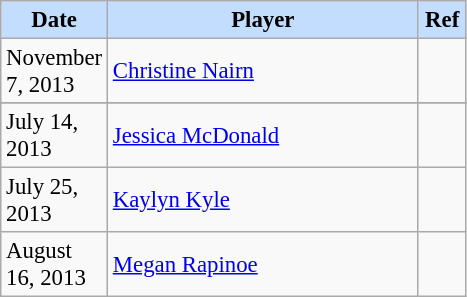<table class="wikitable" style="text-align:left; font-size:95%;">
<tr>
<th style="background:#c2ddff; width:20px;">Date</th>
<th style="background:#c2ddff; width:200px;">Player</th>
<th style="background:#c2ddff; width:25px;">Ref</th>
</tr>
<tr>
<td>November 7, 2013</td>
<td><a href='#'>Christine Nairn</a></td>
<td></td>
</tr>
<tr>
</tr>
<tr>
<td>July 14, 2013</td>
<td><a href='#'>Jessica McDonald</a></td>
<td></td>
</tr>
<tr>
<td>July 25, 2013</td>
<td><a href='#'>Kaylyn Kyle</a></td>
<td></td>
</tr>
<tr>
<td>August 16, 2013</td>
<td><a href='#'>Megan Rapinoe</a></td>
<td></td>
</tr>
</table>
